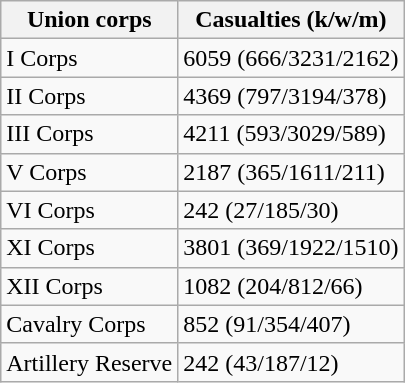<table class="wikitable">
<tr>
<th>Union corps</th>
<th>Casualties (k/w/m)</th>
</tr>
<tr>
<td>I Corps</td>
<td>6059 (666/3231/2162)</td>
</tr>
<tr>
<td>II Corps</td>
<td>4369 (797/3194/378)</td>
</tr>
<tr>
<td>III Corps</td>
<td>4211 (593/3029/589)</td>
</tr>
<tr>
<td>V Corps</td>
<td>2187 (365/1611/211)</td>
</tr>
<tr>
<td>VI Corps</td>
<td>242 (27/185/30)</td>
</tr>
<tr>
<td>XI Corps</td>
<td>3801 (369/1922/1510)</td>
</tr>
<tr>
<td>XII Corps</td>
<td>1082 (204/812/66)</td>
</tr>
<tr>
<td>Cavalry Corps</td>
<td>852 (91/354/407)</td>
</tr>
<tr>
<td>Artillery Reserve</td>
<td>242 (43/187/12)</td>
</tr>
</table>
